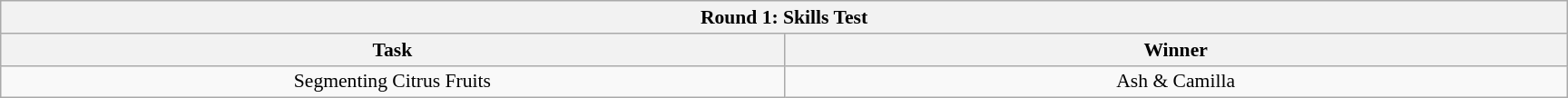<table class="wikitable plainrowheaders" style="margin:1em auto; text-align:center; font-size:90%; width:80em;">
<tr>
<th colspan="2" >Round 1: Skills Test</th>
</tr>
<tr>
<th style="width:50%;">Task</th>
<th>Winner</th>
</tr>
<tr>
<td>Segmenting Citrus Fruits</td>
<td>Ash & Camilla</td>
</tr>
</table>
